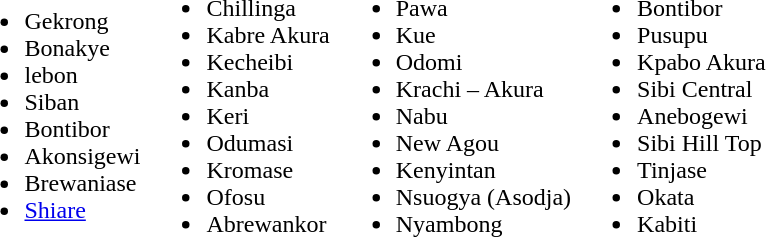<table>
<tr>
<td><br><ul><li>Gekrong</li><li>Bonakye</li><li>lebon</li><li>Siban</li><li>Bontibor</li><li>Akonsigewi</li><li>Brewaniase</li><li><a href='#'>Shiare</a></li></ul></td>
<td><br><ul><li>Chillinga</li><li>Kabre Akura</li><li>Kecheibi</li><li>Kanba</li><li>Keri</li><li>Odumasi</li><li>Kromase</li><li>Ofosu</li><li>Abrewankor</li></ul></td>
<td><br><ul><li>Pawa</li><li>Kue</li><li>Odomi</li><li>Krachi – Akura</li><li>Nabu</li><li>New Agou</li><li>Kenyintan</li><li>Nsuogya (Asodja)</li><li>Nyambong</li></ul></td>
<td><br><ul><li>Bontibor</li><li>Pusupu</li><li>Kpabo Akura</li><li>Sibi Central</li><li>Anebogewi</li><li>Sibi Hill Top</li><li>Tinjase</li><li>Okata</li><li>Kabiti</li></ul></td>
</tr>
</table>
